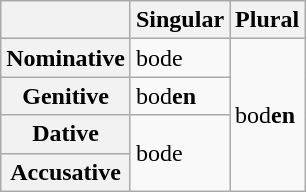<table class="wikitable" style="display: inline-table;">
<tr>
<th></th>
<th>Singular</th>
<th>Plural</th>
</tr>
<tr>
<th>Nominative</th>
<td>bode</td>
<td rowspan="4">bod<strong>en</strong></td>
</tr>
<tr>
<th>Genitive</th>
<td>bod<strong>en</strong></td>
</tr>
<tr>
<th>Dative</th>
<td rowspan="2">bode</td>
</tr>
<tr>
<th>Accusative</th>
</tr>
</table>
